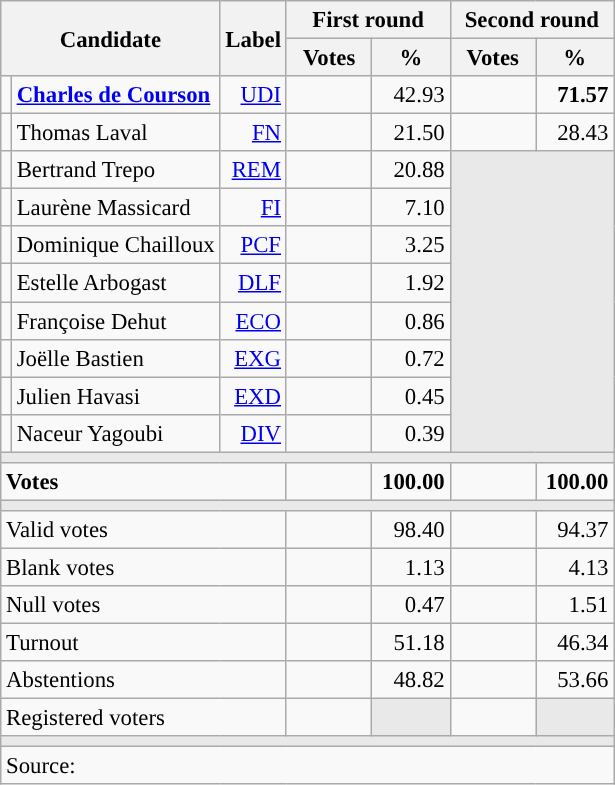<table class="wikitable" style="text-align:right;font-size:95%;">
<tr>
<th rowspan="2" colspan="2">Candidate</th>
<th rowspan="2">Label</th>
<th colspan="2">First round</th>
<th colspan="2">Second round</th>
</tr>
<tr>
<th style="width:50px;">Votes</th>
<th style="width:45px;">%</th>
<th style="width:50px;">Votes</th>
<th style="width:45px;">%</th>
</tr>
<tr>
<td style="color:inherit;background:"></td>
<td style="text-align:left;"><strong><a href='#'>Charles de Courson</a></strong></td>
<td><a href='#'>UDI</a></td>
<td></td>
<td>42.93</td>
<td><strong></strong></td>
<td><strong>71.57</strong></td>
</tr>
<tr>
<td style="color:inherit;background:"></td>
<td style="text-align:left;">Thomas Laval</td>
<td><a href='#'>FN</a></td>
<td></td>
<td>21.50</td>
<td></td>
<td>28.43</td>
</tr>
<tr>
<td style="color:inherit;background:"></td>
<td style="text-align:left;">Bertrand Trepo</td>
<td><a href='#'>REM</a></td>
<td></td>
<td>20.88</td>
<td colspan="2" rowspan="8" style="background:#E9E9E9;"></td>
</tr>
<tr>
<td style="color:inherit;background:"></td>
<td style="text-align:left;">Laurène Massicard</td>
<td><a href='#'>FI</a></td>
<td></td>
<td>7.10</td>
</tr>
<tr>
<td style="color:inherit;background:"></td>
<td style="text-align:left;">Dominique Chailloux</td>
<td><a href='#'>PCF</a></td>
<td></td>
<td>3.25</td>
</tr>
<tr>
<td style="color:inherit;background:"></td>
<td style="text-align:left;">Estelle Arbogast</td>
<td><a href='#'>DLF</a></td>
<td></td>
<td>1.92</td>
</tr>
<tr>
<td style="color:inherit;background:"></td>
<td style="text-align:left;">Françoise Dehut</td>
<td><a href='#'>ECO</a></td>
<td></td>
<td>0.86</td>
</tr>
<tr>
<td style="color:inherit;background:"></td>
<td style="text-align:left;">Joëlle Bastien</td>
<td><a href='#'>EXG</a></td>
<td></td>
<td>0.72</td>
</tr>
<tr>
<td style="color:inherit;background:"></td>
<td style="text-align:left;">Julien Havasi</td>
<td><a href='#'>EXD</a></td>
<td></td>
<td>0.45</td>
</tr>
<tr>
<td style="color:inherit;background:"></td>
<td style="text-align:left;">Naceur Yagoubi</td>
<td><a href='#'>DIV</a></td>
<td></td>
<td>0.39</td>
</tr>
<tr>
<td colspan="7" style="background:#E9E9E9;"></td>
</tr>
<tr style="font-weight:bold;">
<td colspan="3" style="text-align:left;">Votes</td>
<td></td>
<td>100.00</td>
<td></td>
<td>100.00</td>
</tr>
<tr>
<td colspan="7" style="background:#E9E9E9;"></td>
</tr>
<tr>
<td colspan="3" style="text-align:left;">Valid votes</td>
<td></td>
<td>98.40</td>
<td></td>
<td>94.37</td>
</tr>
<tr>
<td colspan="3" style="text-align:left;">Blank votes</td>
<td></td>
<td>1.13</td>
<td></td>
<td>4.13</td>
</tr>
<tr>
<td colspan="3" style="text-align:left;">Null votes</td>
<td></td>
<td>0.47</td>
<td></td>
<td>1.51</td>
</tr>
<tr>
<td colspan="3" style="text-align:left;">Turnout</td>
<td></td>
<td>51.18</td>
<td></td>
<td>46.34</td>
</tr>
<tr>
<td colspan="3" style="text-align:left;">Abstentions</td>
<td></td>
<td>48.82</td>
<td></td>
<td>53.66</td>
</tr>
<tr>
<td colspan="3" style="text-align:left;">Registered voters</td>
<td></td>
<td style="background:#E9E9E9;"></td>
<td></td>
<td style="background:#E9E9E9;"></td>
</tr>
<tr>
<td colspan="7" style="background:#E9E9E9;"></td>
</tr>
<tr>
<td colspan="7" style="text-align:left;">Source: </td>
</tr>
</table>
